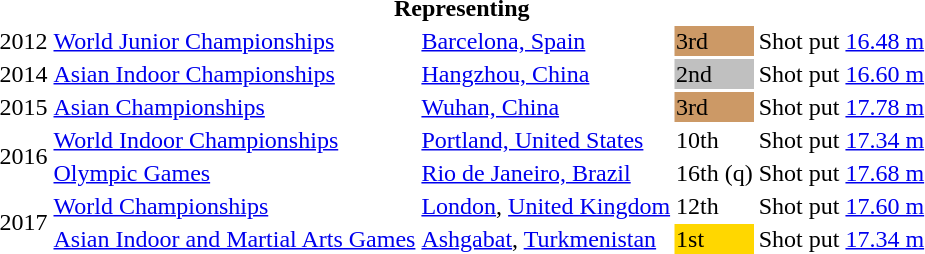<table>
<tr>
<th colspan="6">Representing </th>
</tr>
<tr>
<td>2012</td>
<td><a href='#'>World Junior Championships</a></td>
<td><a href='#'>Barcelona, Spain</a></td>
<td bgcolor=cc9966>3rd</td>
<td>Shot put</td>
<td><a href='#'>16.48 m</a></td>
</tr>
<tr>
<td>2014</td>
<td><a href='#'>Asian Indoor Championships</a></td>
<td><a href='#'>Hangzhou, China</a></td>
<td bgcolor=silver>2nd</td>
<td>Shot put</td>
<td><a href='#'>16.60 m</a></td>
</tr>
<tr>
<td>2015</td>
<td><a href='#'>Asian Championships</a></td>
<td><a href='#'>Wuhan, China</a></td>
<td bgcolor=cc9966>3rd</td>
<td>Shot put</td>
<td><a href='#'>17.78 m</a></td>
</tr>
<tr>
<td rowspan=2>2016</td>
<td><a href='#'>World Indoor Championships</a></td>
<td><a href='#'>Portland, United States</a></td>
<td>10th</td>
<td>Shot put</td>
<td><a href='#'>17.34 m</a></td>
</tr>
<tr>
<td><a href='#'>Olympic Games</a></td>
<td><a href='#'>Rio de Janeiro, Brazil</a></td>
<td>16th (q)</td>
<td>Shot put</td>
<td><a href='#'>17.68 m</a></td>
</tr>
<tr>
<td rowspan=2>2017</td>
<td><a href='#'>World Championships</a></td>
<td><a href='#'>London</a>, <a href='#'>United Kingdom</a></td>
<td>12th</td>
<td>Shot put</td>
<td><a href='#'>17.60 m</a></td>
</tr>
<tr>
<td><a href='#'>Asian Indoor and Martial Arts Games</a></td>
<td><a href='#'>Ashgabat</a>, <a href='#'>Turkmenistan</a></td>
<td bgcolor=gold>1st</td>
<td>Shot put</td>
<td><a href='#'>17.34 m</a></td>
</tr>
</table>
